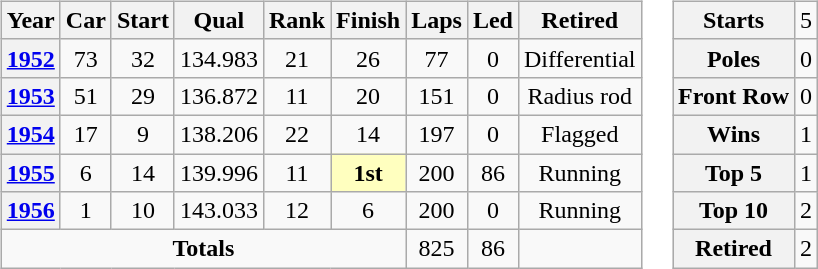<table>
<tr ---- valign="top">
<td><br><table class="wikitable" style="text-align:center">
<tr>
<th>Year</th>
<th>Car</th>
<th>Start</th>
<th>Qual</th>
<th>Rank</th>
<th>Finish</th>
<th>Laps</th>
<th>Led</th>
<th>Retired</th>
</tr>
<tr>
<th><a href='#'>1952</a></th>
<td>73</td>
<td>32</td>
<td>134.983</td>
<td>21</td>
<td>26</td>
<td>77</td>
<td>0</td>
<td>Differential</td>
</tr>
<tr>
<th><a href='#'>1953</a></th>
<td>51</td>
<td>29</td>
<td>136.872</td>
<td>11</td>
<td>20</td>
<td>151</td>
<td>0</td>
<td>Radius rod</td>
</tr>
<tr>
<th><a href='#'>1954</a></th>
<td>17</td>
<td>9</td>
<td>138.206</td>
<td>22</td>
<td>14</td>
<td>197</td>
<td>0</td>
<td>Flagged</td>
</tr>
<tr>
<th><a href='#'>1955</a></th>
<td>6</td>
<td>14</td>
<td>139.996</td>
<td>11</td>
<td style="background:#ffffbf;"><strong>1st</strong></td>
<td>200</td>
<td>86</td>
<td>Running</td>
</tr>
<tr>
<th><a href='#'>1956</a></th>
<td>1</td>
<td>10</td>
<td>143.033</td>
<td>12</td>
<td>6</td>
<td>200</td>
<td>0</td>
<td>Running</td>
</tr>
<tr>
<td colspan="6"><strong>Totals</strong></td>
<td>825</td>
<td>86</td>
<td></td>
</tr>
</table>
</td>
<td><br><table class="wikitable" style="text-align:center">
<tr>
<th>Starts</th>
<td>5</td>
</tr>
<tr>
<th>Poles</th>
<td>0</td>
</tr>
<tr>
<th>Front Row</th>
<td>0</td>
</tr>
<tr>
<th>Wins</th>
<td>1</td>
</tr>
<tr>
<th>Top 5</th>
<td>1</td>
</tr>
<tr>
<th>Top 10</th>
<td>2</td>
</tr>
<tr>
<th>Retired</th>
<td>2</td>
</tr>
</table>
</td>
</tr>
</table>
